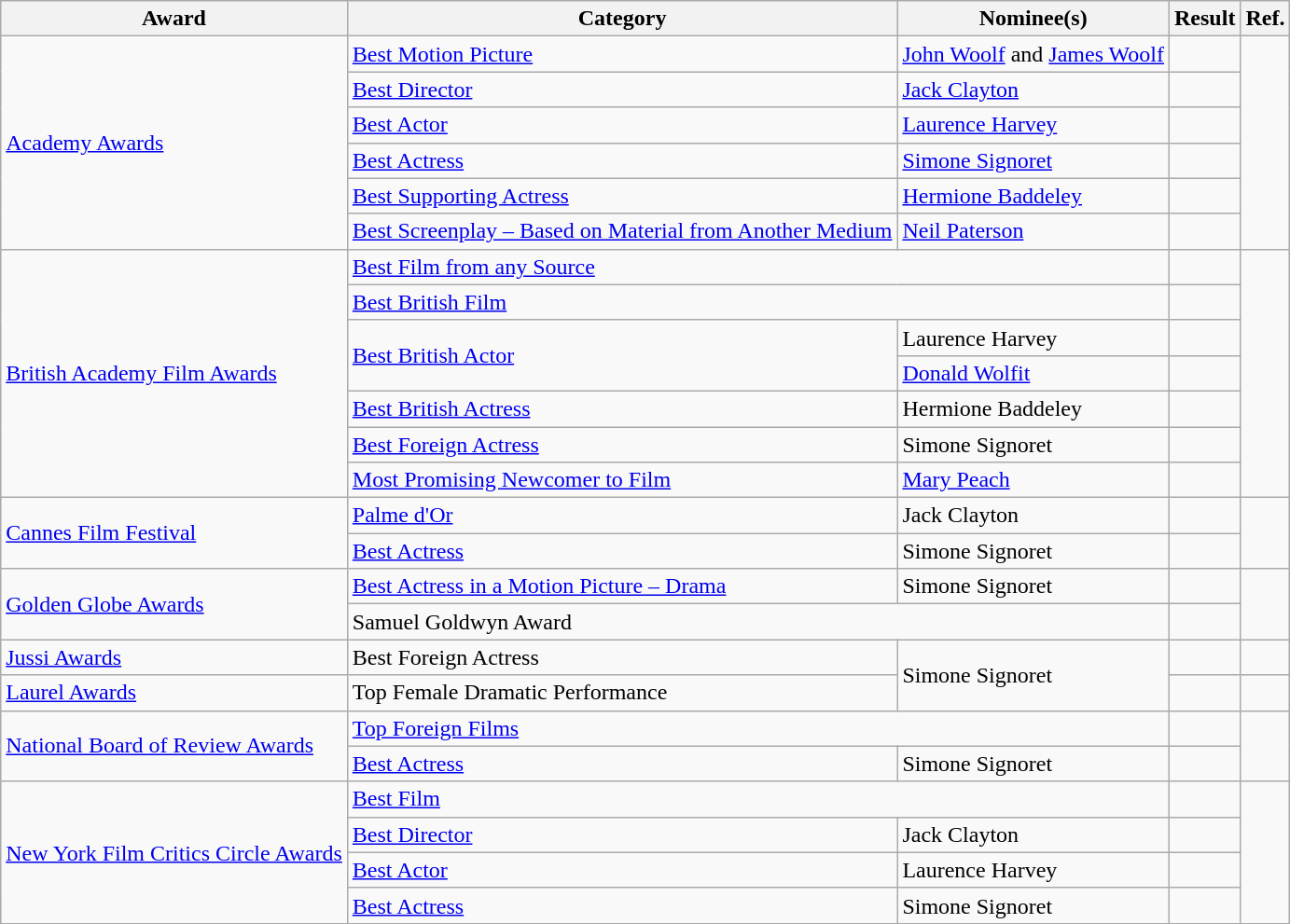<table class="wikitable plainrowheaders">
<tr>
<th>Award</th>
<th>Category</th>
<th>Nominee(s)</th>
<th>Result</th>
<th>Ref.</th>
</tr>
<tr>
<td rowspan="6"><a href='#'>Academy Awards</a></td>
<td><a href='#'>Best Motion Picture</a></td>
<td><a href='#'>John Woolf</a> and <a href='#'>James Woolf</a></td>
<td></td>
<td align="center" rowspan="6"></td>
</tr>
<tr>
<td><a href='#'>Best Director</a></td>
<td><a href='#'>Jack Clayton</a></td>
<td></td>
</tr>
<tr>
<td><a href='#'>Best Actor</a></td>
<td><a href='#'>Laurence Harvey</a></td>
<td></td>
</tr>
<tr>
<td><a href='#'>Best Actress</a></td>
<td><a href='#'>Simone Signoret</a></td>
<td></td>
</tr>
<tr>
<td><a href='#'>Best Supporting Actress</a></td>
<td><a href='#'>Hermione Baddeley</a></td>
<td></td>
</tr>
<tr>
<td><a href='#'>Best Screenplay – Based on Material from Another Medium</a></td>
<td><a href='#'>Neil Paterson</a></td>
<td></td>
</tr>
<tr>
<td rowspan="7"><a href='#'>British Academy Film Awards</a></td>
<td colspan="2"><a href='#'>Best Film from any Source</a></td>
<td></td>
<td align="center" rowspan="7"></td>
</tr>
<tr>
<td colspan="2"><a href='#'>Best British Film</a></td>
<td></td>
</tr>
<tr>
<td rowspan="2"><a href='#'>Best British Actor</a></td>
<td>Laurence Harvey</td>
<td></td>
</tr>
<tr>
<td><a href='#'>Donald Wolfit</a></td>
<td></td>
</tr>
<tr>
<td><a href='#'>Best British Actress</a></td>
<td>Hermione Baddeley</td>
<td></td>
</tr>
<tr>
<td><a href='#'>Best Foreign Actress</a></td>
<td>Simone Signoret</td>
<td></td>
</tr>
<tr>
<td><a href='#'>Most Promising Newcomer to Film</a></td>
<td><a href='#'>Mary Peach</a></td>
<td></td>
</tr>
<tr>
<td rowspan="2"><a href='#'>Cannes Film Festival</a></td>
<td><a href='#'>Palme d'Or</a></td>
<td>Jack Clayton</td>
<td></td>
<td align="center" rowspan="2"></td>
</tr>
<tr>
<td><a href='#'>Best Actress</a></td>
<td>Simone Signoret</td>
<td></td>
</tr>
<tr>
<td rowspan="2"><a href='#'>Golden Globe Awards</a></td>
<td><a href='#'>Best Actress in a Motion Picture – Drama</a></td>
<td>Simone Signoret</td>
<td></td>
<td align="center" rowspan="2"></td>
</tr>
<tr>
<td colspan="2">Samuel Goldwyn Award</td>
<td></td>
</tr>
<tr>
<td><a href='#'>Jussi Awards</a></td>
<td>Best Foreign Actress</td>
<td rowspan="2">Simone Signoret</td>
<td></td>
<td align="center"></td>
</tr>
<tr>
<td><a href='#'>Laurel Awards</a></td>
<td>Top Female Dramatic Performance</td>
<td></td>
<td align="center"></td>
</tr>
<tr>
<td rowspan="2"><a href='#'>National Board of Review Awards</a></td>
<td colspan="2"><a href='#'>Top Foreign Films</a></td>
<td></td>
<td align="center" rowspan="2"></td>
</tr>
<tr>
<td><a href='#'>Best Actress</a></td>
<td>Simone Signoret</td>
<td></td>
</tr>
<tr>
<td rowspan="4"><a href='#'>New York Film Critics Circle Awards</a></td>
<td colspan="2"><a href='#'>Best Film</a></td>
<td></td>
<td align="center" rowspan="4"></td>
</tr>
<tr>
<td><a href='#'>Best Director</a></td>
<td>Jack Clayton</td>
<td></td>
</tr>
<tr>
<td><a href='#'>Best Actor</a></td>
<td>Laurence Harvey</td>
<td></td>
</tr>
<tr>
<td><a href='#'>Best Actress</a></td>
<td>Simone Signoret</td>
<td></td>
</tr>
</table>
